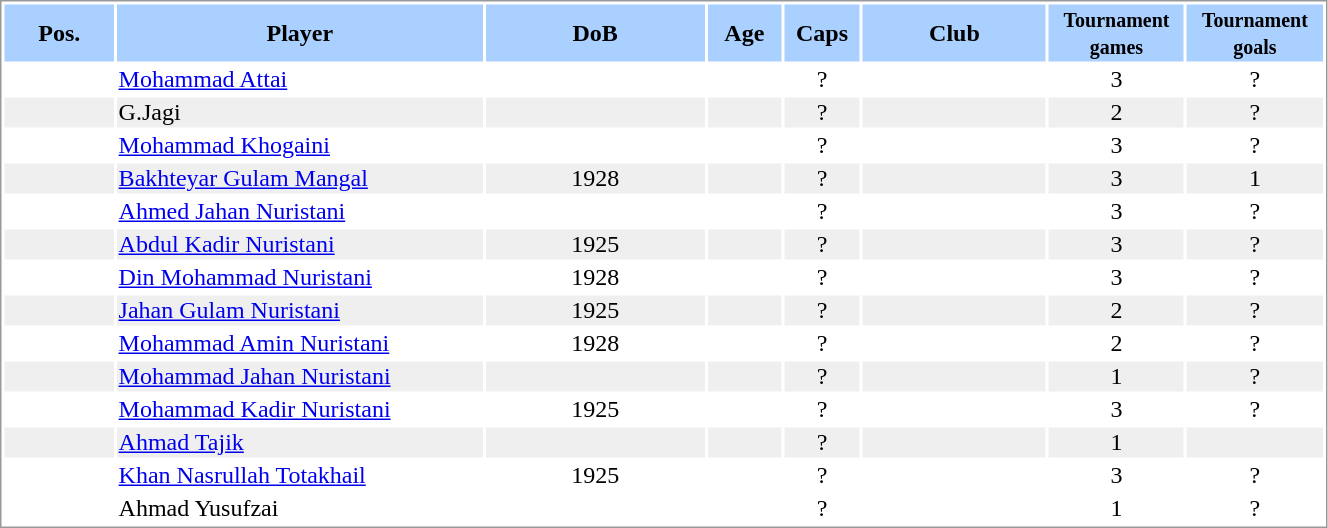<table border="0" width="70%" style="border: 1px solid #999; background-color:#FFFFFF; text-align:center">
<tr align="center" bgcolor="#aad0ff">
<th width=6%>Pos.</th>
<th width=20%>Player</th>
<th width=12%>DoB</th>
<th width=4%>Age</th>
<th width=4%>Caps</th>
<th width=10%>Club</th>
<th width=5%><small>Tournament<br>games</small></th>
<th width=5%><small>Tournament<br>goals</small></th>
</tr>
<tr>
<td></td>
<td align="left"><a href='#'>Mohammad Attai</a></td>
<td></td>
<td></td>
<td>?</td>
<td align="left"></td>
<td>3</td>
<td>?</td>
</tr>
<tr bgcolor="#efefef">
<td></td>
<td align="left">G.Jagi</td>
<td></td>
<td></td>
<td>?</td>
<td align="left"></td>
<td>2</td>
<td>?</td>
</tr>
<tr>
<td></td>
<td align="left"><a href='#'>Mohammad Khogaini</a></td>
<td></td>
<td></td>
<td>?</td>
<td align="left"></td>
<td>3</td>
<td>?</td>
</tr>
<tr bgcolor="#efefef">
<td></td>
<td align="left"><a href='#'>Bakhteyar Gulam Mangal</a></td>
<td>1928</td>
<td></td>
<td>?</td>
<td align="left"></td>
<td>3</td>
<td>1</td>
</tr>
<tr>
<td></td>
<td align="left"><a href='#'>Ahmed Jahan Nuristani</a></td>
<td></td>
<td></td>
<td>?</td>
<td align="left"></td>
<td>3</td>
<td>?</td>
</tr>
<tr bgcolor="#efefef">
<td></td>
<td align="left"><a href='#'>Abdul Kadir Nuristani</a></td>
<td>1925</td>
<td></td>
<td>?</td>
<td align="left"></td>
<td>3</td>
<td>?</td>
</tr>
<tr>
<td></td>
<td align="left"><a href='#'>Din Mohammad Nuristani</a></td>
<td>1928</td>
<td></td>
<td>?</td>
<td align="left"></td>
<td>3</td>
<td>?</td>
</tr>
<tr bgcolor="#efefef">
<td></td>
<td align="left"><a href='#'>Jahan Gulam Nuristani</a></td>
<td>1925</td>
<td></td>
<td>?</td>
<td align="left"></td>
<td>2</td>
<td>?</td>
</tr>
<tr>
<td></td>
<td align="left"><a href='#'>Mohammad Amin Nuristani</a></td>
<td>1928</td>
<td></td>
<td>?</td>
<td align="left"></td>
<td>2</td>
<td>?</td>
</tr>
<tr bgcolor="#efefef">
<td></td>
<td align="left"><a href='#'>Mohammad Jahan Nuristani</a></td>
<td></td>
<td></td>
<td>?</td>
<td align="left"></td>
<td>1</td>
<td>?</td>
</tr>
<tr>
<td></td>
<td align="left"><a href='#'>Mohammad Kadir Nuristani</a></td>
<td>1925</td>
<td></td>
<td>?</td>
<td align="left"></td>
<td>3</td>
<td>?</td>
</tr>
<tr bgcolor="#efefef">
<td></td>
<td align="left"><a href='#'>Ahmad Tajik</a></td>
<td></td>
<td></td>
<td>?</td>
<td align="left"></td>
<td>1</td>
<td></td>
</tr>
<tr>
<td></td>
<td align="left"><a href='#'>Khan Nasrullah Totakhail</a></td>
<td>1925</td>
<td></td>
<td>?</td>
<td align="left"></td>
<td>3</td>
<td>?</td>
</tr>
<tr>
<td></td>
<td align="left">Ahmad Yusufzai</td>
<td></td>
<td></td>
<td>?</td>
<td align="left"></td>
<td>1</td>
<td>?</td>
</tr>
</table>
